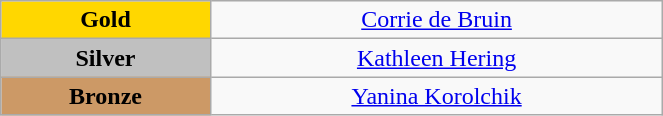<table class="wikitable" style="text-align:center; " width="35%">
<tr>
<td bgcolor="gold"><strong>Gold</strong></td>
<td><a href='#'>Corrie de Bruin</a><br>  <small><em></em></small></td>
</tr>
<tr>
<td bgcolor="silver"><strong>Silver</strong></td>
<td><a href='#'>Kathleen Hering</a><br>  <small><em></em></small></td>
</tr>
<tr>
<td bgcolor="CC9966"><strong>Bronze</strong></td>
<td><a href='#'>Yanina Korolchik</a><br>  <small><em></em></small></td>
</tr>
</table>
